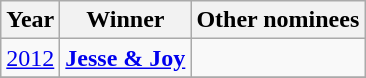<table class="wikitable">
<tr>
<th>Year</th>
<th>Winner</th>
<th>Other nominees</th>
</tr>
<tr>
<td><a href='#'>2012</a></td>
<td> <strong><a href='#'>Jesse & Joy</a></strong></td>
<td></td>
</tr>
<tr>
</tr>
</table>
